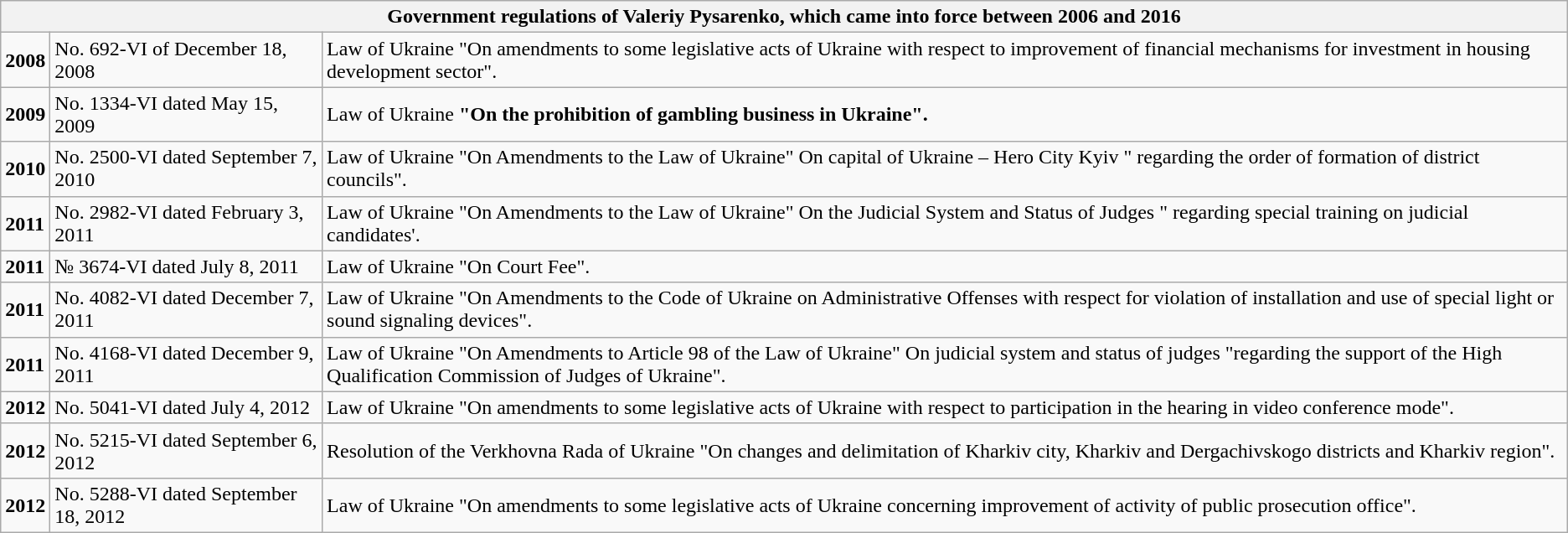<table class="wikitable sortable">
<tr>
<th colspan="3">Government regulations of Valeriy Pysarenko, which came into force between 2006 and 2016</th>
</tr>
<tr>
<td><strong>2008</strong></td>
<td>No. 692-VI of December 18, 2008</td>
<td>Law of Ukraine "On amendments to some legislative acts of Ukraine with respect to improvement of financial mechanisms for investment in housing development sector".</td>
</tr>
<tr>
<td><strong>2009</strong></td>
<td>No. 1334-VI dated May 15, 2009</td>
<td>Law of Ukraine <strong>"On the prohibition of gambling business in Ukraine".</strong></td>
</tr>
<tr>
<td><strong>2010</strong></td>
<td>No. 2500-VI dated September 7, 2010</td>
<td>Law of Ukraine "On Amendments to the Law of Ukraine" On capital of Ukraine – Hero City Kyiv " regarding the order of formation of district councils".</td>
</tr>
<tr>
<td><strong>2011</strong></td>
<td>No. 2982-VI dated February 3, 2011</td>
<td>Law of Ukraine "On Amendments to the Law of Ukraine" On the Judicial System and Status of Judges " regarding special training on judicial candidates'.</td>
</tr>
<tr>
<td><strong>2011</strong></td>
<td>№ 3674-VI dated July 8, 2011</td>
<td>Law of Ukraine "On Court Fee".</td>
</tr>
<tr>
<td><strong>2011</strong></td>
<td>No. 4082-VI dated December 7, 2011</td>
<td>Law of Ukraine "On Amendments to the Code of Ukraine on Administrative Offenses with respect for violation of installation and use of special light or sound signaling devices".</td>
</tr>
<tr>
<td><strong>2011</strong></td>
<td>No. 4168-VI dated December 9, 2011</td>
<td>Law of Ukraine "On Amendments to Article 98 of the Law of Ukraine" On judicial system and status of judges "regarding the support of the High Qualification Commission of Judges of Ukraine".</td>
</tr>
<tr>
<td><strong>2012</strong></td>
<td>No. 5041-VI dated July 4, 2012</td>
<td>Law of Ukraine "On amendments to some legislative acts of Ukraine with respect to participation in the hearing in video conference mode".</td>
</tr>
<tr>
<td><strong>2012</strong></td>
<td>No. 5215-VI dated September 6, 2012</td>
<td>Resolution of the Verkhovna Rada of Ukraine "On changes and delimitation of Kharkiv city, Kharkiv and Dergachivskogo districts and Kharkiv region".</td>
</tr>
<tr>
<td><strong>2012</strong></td>
<td>No. 5288-VI dated September 18, 2012</td>
<td>Law of Ukraine "On amendments to some legislative acts of Ukraine concerning improvement of activity of public prosecution office".</td>
</tr>
</table>
